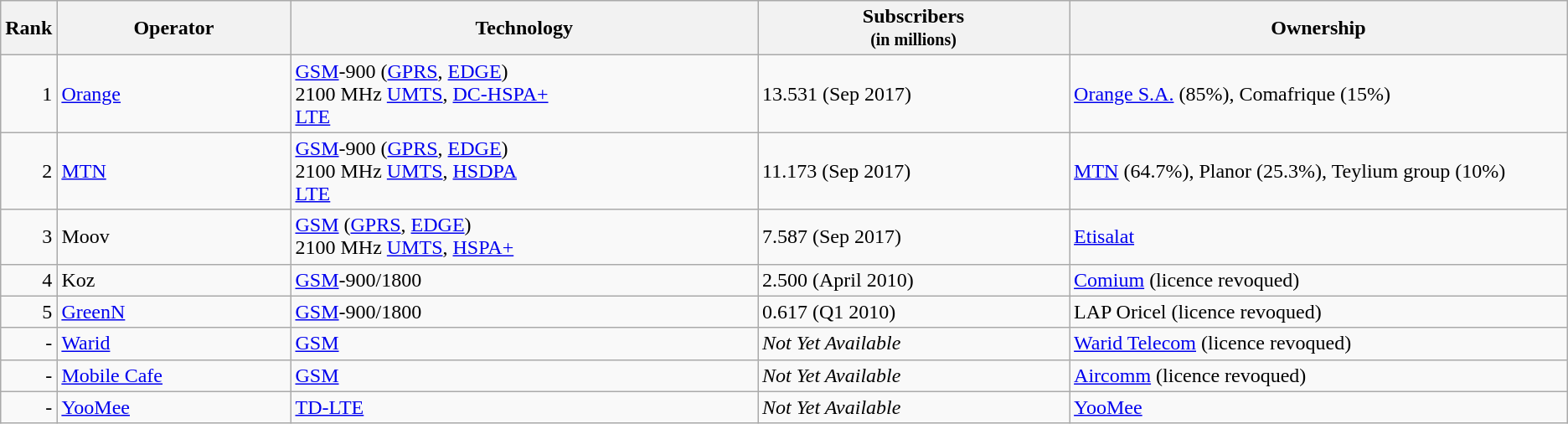<table class="wikitable">
<tr>
<th style="width:3%;">Rank</th>
<th style="width:15%;">Operator</th>
<th style="width:30%;">Technology</th>
<th style="width:20%;">Subscribers<br><small>(in millions)</small></th>
<th style="width:32%;">Ownership</th>
</tr>
<tr>
<td style="text-align:right;">1</td>
<td><a href='#'>Orange</a></td>
<td><a href='#'>GSM</a>-900 (<a href='#'>GPRS</a>, <a href='#'>EDGE</a>)<br>2100 MHz <a href='#'>UMTS</a>, <a href='#'>DC-HSPA+</a><br><a href='#'>LTE</a></td>
<td>13.531 (Sep 2017)</td>
<td><a href='#'>Orange S.A.</a> (85%), Comafrique (15%)</td>
</tr>
<tr>
<td style="text-align:right;">2</td>
<td><a href='#'>MTN</a></td>
<td><a href='#'>GSM</a>-900 (<a href='#'>GPRS</a>, <a href='#'>EDGE</a>)<br>2100 MHz <a href='#'>UMTS</a>, <a href='#'>HSDPA</a><br><a href='#'>LTE</a></td>
<td>11.173 (Sep 2017)</td>
<td><a href='#'>MTN</a> (64.7%), Planor (25.3%), Teylium group (10%)</td>
</tr>
<tr>
<td align=right>3</td>
<td>Moov</td>
<td><a href='#'>GSM</a> (<a href='#'>GPRS</a>, <a href='#'>EDGE</a>)<br>2100 MHz <a href='#'>UMTS</a>, <a href='#'>HSPA+</a></td>
<td>7.587 (Sep 2017)</td>
<td><a href='#'>Etisalat</a></td>
</tr>
<tr>
<td align=right>4</td>
<td>Koz</td>
<td><a href='#'>GSM</a>-900/1800</td>
<td>2.500 (April 2010)</td>
<td><a href='#'>Comium</a> (licence revoqued)</td>
</tr>
<tr>
<td align=right>5</td>
<td><a href='#'>GreenN</a></td>
<td><a href='#'>GSM</a>-900/1800</td>
<td>0.617 (Q1 2010)</td>
<td>LAP Oricel (licence revoqued)</td>
</tr>
<tr>
<td align=right>-</td>
<td><a href='#'>Warid</a></td>
<td><a href='#'>GSM</a></td>
<td><em>Not Yet Available</em></td>
<td><a href='#'>Warid Telecom</a> (licence revoqued)</td>
</tr>
<tr>
<td align=right>-</td>
<td><a href='#'>Mobile Cafe</a></td>
<td><a href='#'>GSM</a></td>
<td><em>Not Yet Available</em></td>
<td><a href='#'>Aircomm</a> (licence revoqued)</td>
</tr>
<tr>
<td align=right>-</td>
<td><a href='#'>YooMee</a></td>
<td><a href='#'>TD-LTE</a></td>
<td><em>Not Yet Available</em></td>
<td><a href='#'>YooMee</a></td>
</tr>
</table>
